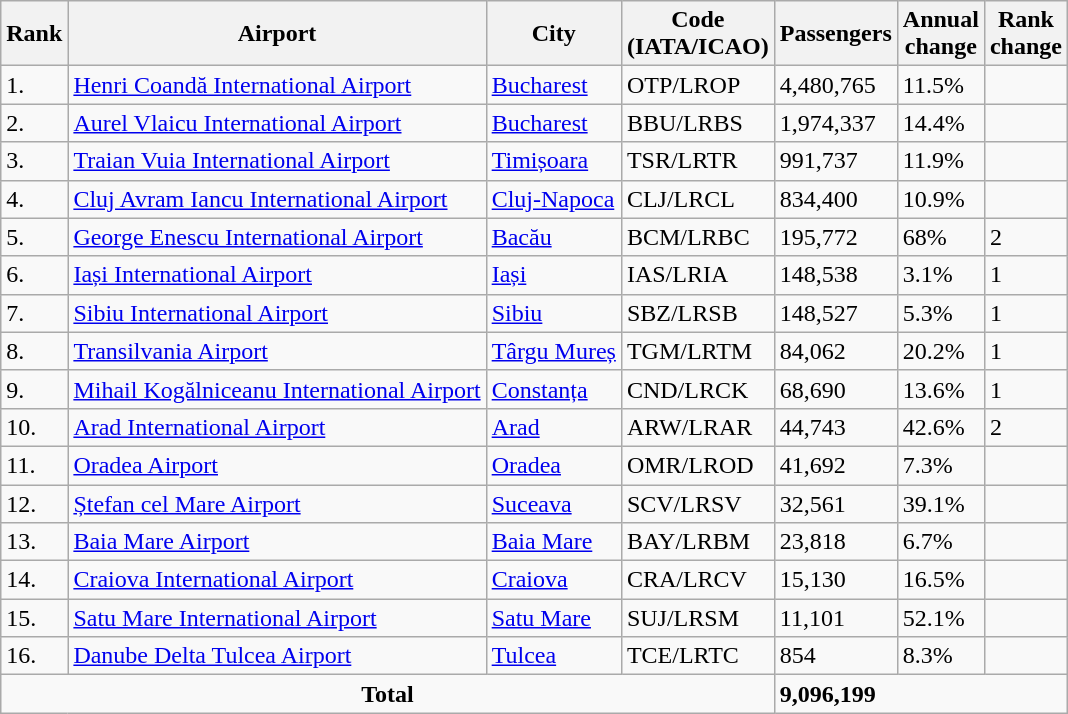<table class="wikitable sortable">
<tr>
<th>Rank</th>
<th>Airport</th>
<th>City</th>
<th>Code<br>(IATA/ICAO)</th>
<th>Passengers</th>
<th>Annual<br>change</th>
<th>Rank<br>change</th>
</tr>
<tr>
<td>1.</td>
<td><a href='#'>Henri Coandă International Airport</a></td>
<td><a href='#'>Bucharest</a></td>
<td>OTP/LROP</td>
<td>4,480,765</td>
<td> 11.5%</td>
<td></td>
</tr>
<tr>
<td>2.</td>
<td><a href='#'>Aurel Vlaicu International Airport</a></td>
<td><a href='#'>Bucharest</a></td>
<td>BBU/LRBS</td>
<td>1,974,337</td>
<td> 14.4%</td>
<td></td>
</tr>
<tr>
<td>3.</td>
<td><a href='#'>Traian Vuia International Airport</a></td>
<td><a href='#'>Timișoara</a></td>
<td>TSR/LRTR</td>
<td>991,737</td>
<td> 11.9%</td>
<td></td>
</tr>
<tr>
<td>4.</td>
<td><a href='#'>Cluj Avram Iancu International Airport</a></td>
<td><a href='#'>Cluj-Napoca</a></td>
<td>CLJ/LRCL</td>
<td>834,400</td>
<td> 10.9%</td>
<td></td>
</tr>
<tr>
<td>5.</td>
<td><a href='#'>George Enescu International Airport</a></td>
<td><a href='#'>Bacău</a></td>
<td>BCM/LRBC</td>
<td>195,772</td>
<td> 68%</td>
<td>2</td>
</tr>
<tr>
<td>6.</td>
<td><a href='#'>Iași International Airport</a></td>
<td><a href='#'>Iași</a></td>
<td>IAS/LRIA</td>
<td>148,538</td>
<td> 3.1%</td>
<td>1</td>
</tr>
<tr>
<td>7.</td>
<td><a href='#'>Sibiu International Airport</a></td>
<td><a href='#'>Sibiu</a></td>
<td>SBZ/LRSB</td>
<td>148,527</td>
<td> 5.3%</td>
<td>1</td>
</tr>
<tr>
<td>8.</td>
<td><a href='#'>Transilvania Airport</a></td>
<td><a href='#'>Târgu Mureș</a></td>
<td>TGM/LRTM</td>
<td>84,062</td>
<td> 20.2%</td>
<td>1</td>
</tr>
<tr>
<td>9.</td>
<td><a href='#'>Mihail Kogălniceanu International Airport</a></td>
<td><a href='#'>Constanța</a></td>
<td>CND/LRCK</td>
<td>68,690</td>
<td> 13.6%</td>
<td>1</td>
</tr>
<tr>
<td>10.</td>
<td><a href='#'>Arad International Airport</a></td>
<td><a href='#'>Arad</a></td>
<td>ARW/LRAR</td>
<td>44,743</td>
<td> 42.6%</td>
<td>2</td>
</tr>
<tr>
<td>11.</td>
<td><a href='#'>Oradea Airport</a></td>
<td><a href='#'>Oradea</a></td>
<td>OMR/LROD</td>
<td>41,692</td>
<td> 7.3%</td>
<td></td>
</tr>
<tr>
<td>12.</td>
<td><a href='#'>Ștefan cel Mare Airport</a></td>
<td><a href='#'>Suceava</a></td>
<td>SCV/LRSV</td>
<td>32,561</td>
<td> 39.1%</td>
<td></td>
</tr>
<tr>
<td>13.</td>
<td><a href='#'>Baia Mare Airport</a></td>
<td><a href='#'>Baia Mare</a></td>
<td>BAY/LRBM</td>
<td>23,818</td>
<td> 6.7%</td>
<td></td>
</tr>
<tr>
<td>14.</td>
<td><a href='#'>Craiova International Airport</a></td>
<td><a href='#'>Craiova</a></td>
<td>CRA/LRCV</td>
<td>15,130</td>
<td> 16.5%</td>
<td></td>
</tr>
<tr>
<td>15.</td>
<td><a href='#'>Satu Mare International Airport</a></td>
<td><a href='#'>Satu Mare</a></td>
<td>SUJ/LRSM</td>
<td>11,101</td>
<td> 52.1%</td>
<td></td>
</tr>
<tr>
<td>16.</td>
<td><a href='#'>Danube Delta Tulcea Airport</a></td>
<td><a href='#'>Tulcea</a></td>
<td>TCE/LRTC</td>
<td>854</td>
<td> 8.3%</td>
<td></td>
</tr>
<tr>
<td colspan=4 style="text-align:center"><strong>Total</strong></td>
<td colspan=3><strong>9,096,199</strong></td>
</tr>
</table>
